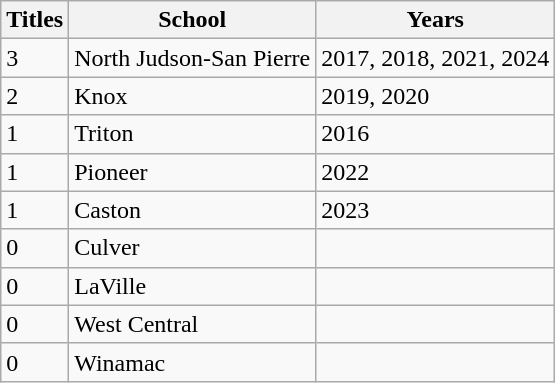<table class="wikitable">
<tr>
<th>Titles</th>
<th>School</th>
<th>Years</th>
</tr>
<tr>
<td>3</td>
<td>North Judson-San Pierre</td>
<td>2017, 2018, 2021, 2024</td>
</tr>
<tr>
<td>2</td>
<td>Knox</td>
<td>2019, 2020</td>
</tr>
<tr>
<td>1</td>
<td>Triton</td>
<td>2016</td>
</tr>
<tr>
<td>1</td>
<td>Pioneer</td>
<td>2022</td>
</tr>
<tr>
<td>1</td>
<td>Caston</td>
<td>2023</td>
</tr>
<tr>
<td>0</td>
<td>Culver</td>
<td></td>
</tr>
<tr>
<td>0</td>
<td>LaVille</td>
<td></td>
</tr>
<tr>
<td>0</td>
<td>West Central</td>
<td></td>
</tr>
<tr>
<td>0</td>
<td>Winamac</td>
<td></td>
</tr>
</table>
